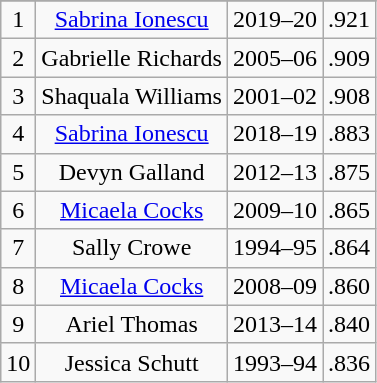<table class="wikitable">
<tr>
</tr>
<tr align=center>
<td>1</td>
<td><a href='#'>Sabrina Ionescu</a></td>
<td>2019–20</td>
<td>.921</td>
</tr>
<tr align=center>
<td>2</td>
<td>Gabrielle Richards</td>
<td>2005–06</td>
<td>.909</td>
</tr>
<tr align=center>
<td>3</td>
<td>Shaquala Williams</td>
<td>2001–02</td>
<td>.908</td>
</tr>
<tr align=center>
<td>4</td>
<td><a href='#'>Sabrina Ionescu</a></td>
<td>2018–19</td>
<td>.883</td>
</tr>
<tr align=center>
<td>5</td>
<td>Devyn Galland</td>
<td>2012–13</td>
<td>.875</td>
</tr>
<tr align=center>
<td>6</td>
<td><a href='#'>Micaela Cocks</a></td>
<td>2009–10</td>
<td>.865</td>
</tr>
<tr align=center>
<td>7</td>
<td>Sally Crowe</td>
<td>1994–95</td>
<td>.864</td>
</tr>
<tr align=center>
<td>8</td>
<td><a href='#'>Micaela Cocks</a></td>
<td>2008–09</td>
<td>.860</td>
</tr>
<tr align=center>
<td>9</td>
<td>Ariel Thomas</td>
<td>2013–14</td>
<td>.840</td>
</tr>
<tr align=center>
<td>10</td>
<td>Jessica Schutt</td>
<td>1993–94</td>
<td>.836</td>
</tr>
</table>
